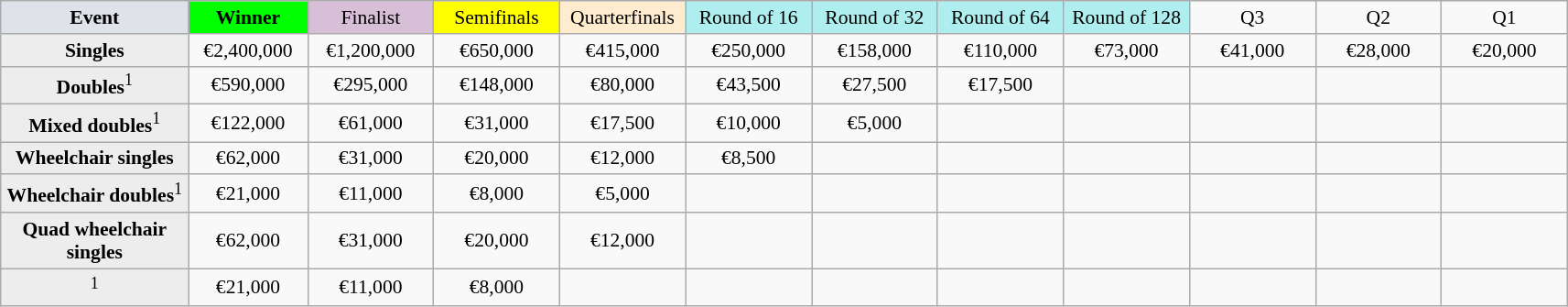<table class=wikitable style=font-size:90%;text-align:center>
<tr>
<td width=130 bgcolor=#dfe2e9><strong>Event</strong></td>
<td width=80 bgcolor=lime><strong>Winner</strong></td>
<td width=85 bgcolor=#D8BFD8>Finalist</td>
<td width=85 bgcolor=#FFFF00>Semifinals</td>
<td width=85 bgcolor=#ffebcd>Quarterfinals</td>
<td width=85 bgcolor=#afeeee>Round of 16</td>
<td width=85 bgcolor=#afeeee>Round of 32</td>
<td width=85 bgcolor=#afeeee>Round of 64</td>
<td width=85 bgcolor=#afeeee>Round of 128</td>
<td width=85>Q3</td>
<td width=85>Q2</td>
<td width=85>Q1</td>
</tr>
<tr>
<td style="background:#ededed;"><strong>Singles</strong></td>
<td>€2,400,000</td>
<td>€1,200,000</td>
<td>€650,000</td>
<td>€415,000</td>
<td>€250,000</td>
<td>€158,000</td>
<td>€110,000</td>
<td>€73,000</td>
<td>€41,000</td>
<td>€28,000</td>
<td>€20,000</td>
</tr>
<tr>
<td style="background:#ededed;"><strong>Doubles</strong><sup>1</sup></td>
<td>€590,000</td>
<td>€295,000</td>
<td>€148,000</td>
<td>€80,000</td>
<td>€43,500</td>
<td>€27,500</td>
<td>€17,500</td>
<td></td>
<td></td>
<td></td>
<td></td>
</tr>
<tr>
<td style="background:#ededed;"><strong>Mixed doubles</strong><sup>1</sup></td>
<td>€122,000</td>
<td>€61,000</td>
<td>€31,000</td>
<td>€17,500</td>
<td>€10,000</td>
<td>€5,000</td>
<td></td>
<td></td>
<td></td>
<td></td>
<td></td>
</tr>
<tr>
<td style="background:#ededed;"><strong>Wheelchair singles</strong></td>
<td>€62,000</td>
<td>€31,000</td>
<td>€20,000</td>
<td>€12,000</td>
<td>€8,500</td>
<td></td>
<td></td>
<td></td>
<td></td>
<td></td>
<td></td>
</tr>
<tr>
<td style="background:#ededed;"><strong>Wheelchair doubles</strong><sup>1</sup></td>
<td>€21,000</td>
<td>€11,000</td>
<td>€8,000</td>
<td>€5,000</td>
<td></td>
<td></td>
<td></td>
<td></td>
<td></td>
<td></td>
<td></td>
</tr>
<tr>
<td style="background:#ededed;"><strong>Quad wheelchair singles</strong></td>
<td>€62,000</td>
<td>€31,000</td>
<td>€20,000</td>
<td>€12,000</td>
<td></td>
<td></td>
<td></td>
<td></td>
<td></td>
<td></td>
<td></td>
</tr>
<tr>
<td style="background:#ededed;"><strong></strong><sup>1</sup></td>
<td>€21,000</td>
<td>€11,000</td>
<td>€8,000</td>
<td></td>
<td></td>
<td></td>
<td></td>
<td></td>
<td></td>
<td></td>
<td></td>
</tr>
</table>
